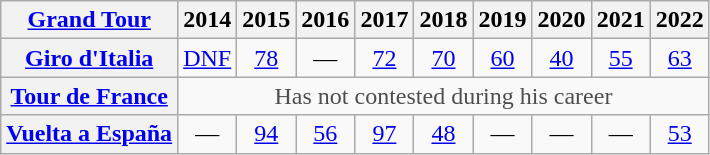<table class="wikitable plainrowheaders">
<tr>
<th scope="col"><a href='#'>Grand Tour</a></th>
<th scope="col">2014</th>
<th scope="col">2015</th>
<th scope="col">2016</th>
<th scope="col">2017</th>
<th scope="col">2018</th>
<th scope="col">2019</th>
<th scope="col">2020</th>
<th scope="col">2021</th>
<th scope="col">2022</th>
</tr>
<tr style="text-align:center;">
<th scope="row"> <a href='#'>Giro d'Italia</a></th>
<td><a href='#'>DNF</a></td>
<td><a href='#'>78</a></td>
<td>—</td>
<td><a href='#'>72</a></td>
<td><a href='#'>70</a></td>
<td><a href='#'>60</a></td>
<td><a href='#'>40</a></td>
<td><a href='#'>55</a></td>
<td><a href='#'>63</a></td>
</tr>
<tr style="text-align:center;">
<th scope="row"> <a href='#'>Tour de France</a></th>
<td style="color:#4d4d4d;" colspan=9>Has not contested during his career</td>
</tr>
<tr style="text-align:center;">
<th scope="row"> <a href='#'>Vuelta a España</a></th>
<td>—</td>
<td><a href='#'>94</a></td>
<td><a href='#'>56</a></td>
<td><a href='#'>97</a></td>
<td><a href='#'>48</a></td>
<td>—</td>
<td>—</td>
<td>—</td>
<td><a href='#'>53</a></td>
</tr>
</table>
